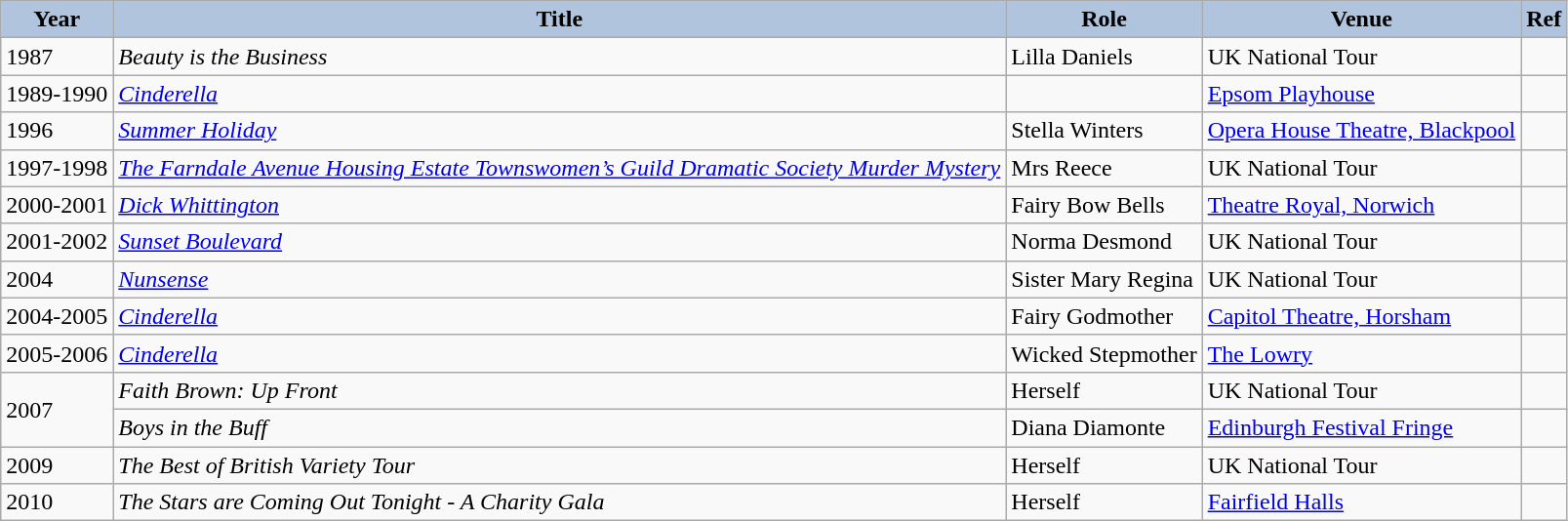<table class="wikitable" style="font-size:100%">
<tr style="text-align:center;">
<th style="background:#B0C4DE;">Year</th>
<th style="background:#B0C4DE;">Title</th>
<th style="background:#B0C4DE;">Role</th>
<th style="background:#B0C4DE;">Venue</th>
<th style="background:#B0C4DE;">Ref</th>
</tr>
<tr>
<td>1987</td>
<td><em>Beauty is the Business</em></td>
<td>Lilla Daniels</td>
<td>UK National Tour</td>
<td></td>
</tr>
<tr>
<td>1989-1990</td>
<td><em><a href='#'>Cinderella</a></em></td>
<td></td>
<td><a href='#'>Epsom Playhouse</a></td>
<td></td>
</tr>
<tr>
<td>1996</td>
<td><em><a href='#'>Summer Holiday</a></em></td>
<td>Stella Winters</td>
<td><a href='#'>Opera House Theatre, Blackpool</a></td>
<td></td>
</tr>
<tr>
<td>1997-1998</td>
<td><em><a href='#'>The Farndale Avenue Housing Estate Townswomen’s Guild Dramatic Society Murder Mystery</a></em></td>
<td>Mrs Reece</td>
<td>UK National Tour</td>
<td></td>
</tr>
<tr>
<td>2000-2001</td>
<td><em><a href='#'>Dick Whittington</a></em></td>
<td>Fairy Bow Bells</td>
<td><a href='#'>Theatre Royal, Norwich</a></td>
<td></td>
</tr>
<tr>
<td>2001-2002</td>
<td><em><a href='#'>Sunset Boulevard</a></em></td>
<td>Norma Desmond</td>
<td>UK National Tour</td>
<td></td>
</tr>
<tr>
<td>2004</td>
<td><em><a href='#'>Nunsense</a></em></td>
<td>Sister Mary Regina</td>
<td>UK National Tour</td>
<td></td>
</tr>
<tr>
<td>2004-2005</td>
<td><em><a href='#'>Cinderella</a></em></td>
<td>Fairy Godmother</td>
<td><a href='#'>Capitol Theatre, Horsham</a></td>
<td></td>
</tr>
<tr>
<td>2005-2006</td>
<td><em><a href='#'>Cinderella</a></em></td>
<td>Wicked Stepmother</td>
<td><a href='#'>The Lowry</a></td>
<td></td>
</tr>
<tr>
<td rowspan=2>2007</td>
<td><em>Faith Brown: Up Front</em></td>
<td>Herself</td>
<td>UK National Tour</td>
<td></td>
</tr>
<tr>
<td><em>Boys in the Buff</em></td>
<td>Diana Diamonte</td>
<td><a href='#'>Edinburgh Festival Fringe</a></td>
<td></td>
</tr>
<tr>
<td>2009</td>
<td><em>The Best of British Variety Tour</em></td>
<td>Herself</td>
<td>UK National Tour</td>
<td></td>
</tr>
<tr>
<td>2010</td>
<td><em>The Stars are Coming Out Tonight - A Charity Gala</em></td>
<td>Herself</td>
<td><a href='#'>Fairfield Halls</a></td>
<td></td>
</tr>
</table>
